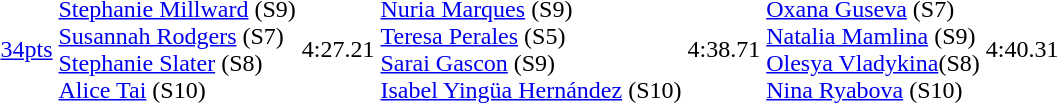<table>
<tr>
<td><a href='#'>34pts</a></td>
<td><a href='#'>Stephanie Millward</a> (S9)<br><a href='#'>Susannah Rodgers</a> (S7)<br><a href='#'>Stephanie Slater</a> (S8)<br><a href='#'>Alice Tai</a> (S10)<br></td>
<td>4:27.21</td>
<td><a href='#'>Nuria Marques</a> (S9)<br><a href='#'>Teresa Perales</a> (S5)<br><a href='#'>Sarai Gascon</a> (S9)<br><a href='#'>Isabel Yingüa Hernández</a> (S10)<br></td>
<td>4:38.71</td>
<td><a href='#'>Oxana Guseva</a> (S7)<br><a href='#'>Natalia Mamlina</a> (S9)<br><a href='#'>Olesya Vladykina</a>(S8)<br><a href='#'>Nina Ryabova</a> (S10)<br></td>
<td>4:40.31</td>
</tr>
</table>
